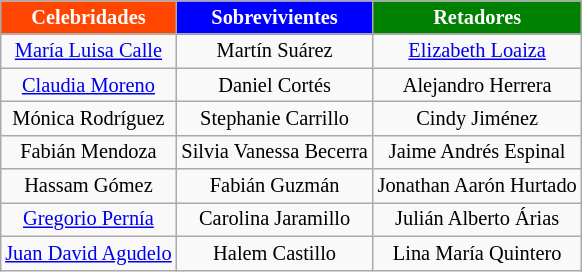<table class="wikitable" style="margin:1em auto; font-size:85%; text-align:center">
<tr>
<th style="background:orangered; color:white">Celebridades</th>
<th style="background:blue; color:white">Sobrevivientes</th>
<th style="background:green; color:white">Retadores</th>
</tr>
<tr>
<td><a href='#'>María Luisa Calle</a></td>
<td>Martín Suárez</td>
<td><a href='#'>Elizabeth Loaiza</a></td>
</tr>
<tr>
<td><a href='#'>Claudia Moreno</a></td>
<td>Daniel Cortés</td>
<td>Alejandro Herrera</td>
</tr>
<tr>
<td>Mónica Rodríguez</td>
<td>Stephanie Carrillo</td>
<td>Cindy Jiménez</td>
</tr>
<tr>
<td>Fabián Mendoza</td>
<td>Silvia Vanessa Becerra</td>
<td>Jaime Andrés Espinal</td>
</tr>
<tr>
<td>Hassam Gómez</td>
<td>Fabián Guzmán</td>
<td>Jonathan Aarón Hurtado</td>
</tr>
<tr>
<td><a href='#'>Gregorio Pernía</a></td>
<td>Carolina Jaramillo</td>
<td>Julián Alberto Árias</td>
</tr>
<tr>
<td><a href='#'>Juan David Agudelo</a></td>
<td>Halem Castillo</td>
<td>Lina María Quintero</td>
</tr>
</table>
